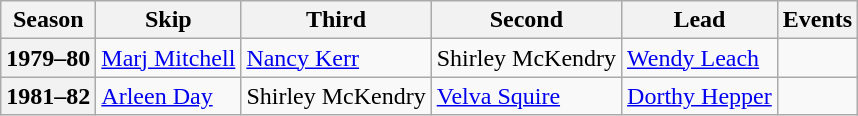<table class="wikitable">
<tr>
<th scope="col">Season</th>
<th scope="col">Skip</th>
<th scope="col">Third</th>
<th scope="col">Second</th>
<th scope="col">Lead</th>
<th scope="col">Events</th>
</tr>
<tr>
<th scope="row">1979–80</th>
<td><a href='#'>Marj Mitchell</a></td>
<td><a href='#'>Nancy Kerr</a></td>
<td>Shirley McKendry</td>
<td><a href='#'>Wendy Leach</a></td>
<td> <br> </td>
</tr>
<tr>
<th scope="row">1981–82</th>
<td><a href='#'>Arleen Day</a></td>
<td>Shirley McKendry</td>
<td><a href='#'>Velva Squire</a></td>
<td><a href='#'>Dorthy Hepper</a></td>
<td> </td>
</tr>
</table>
